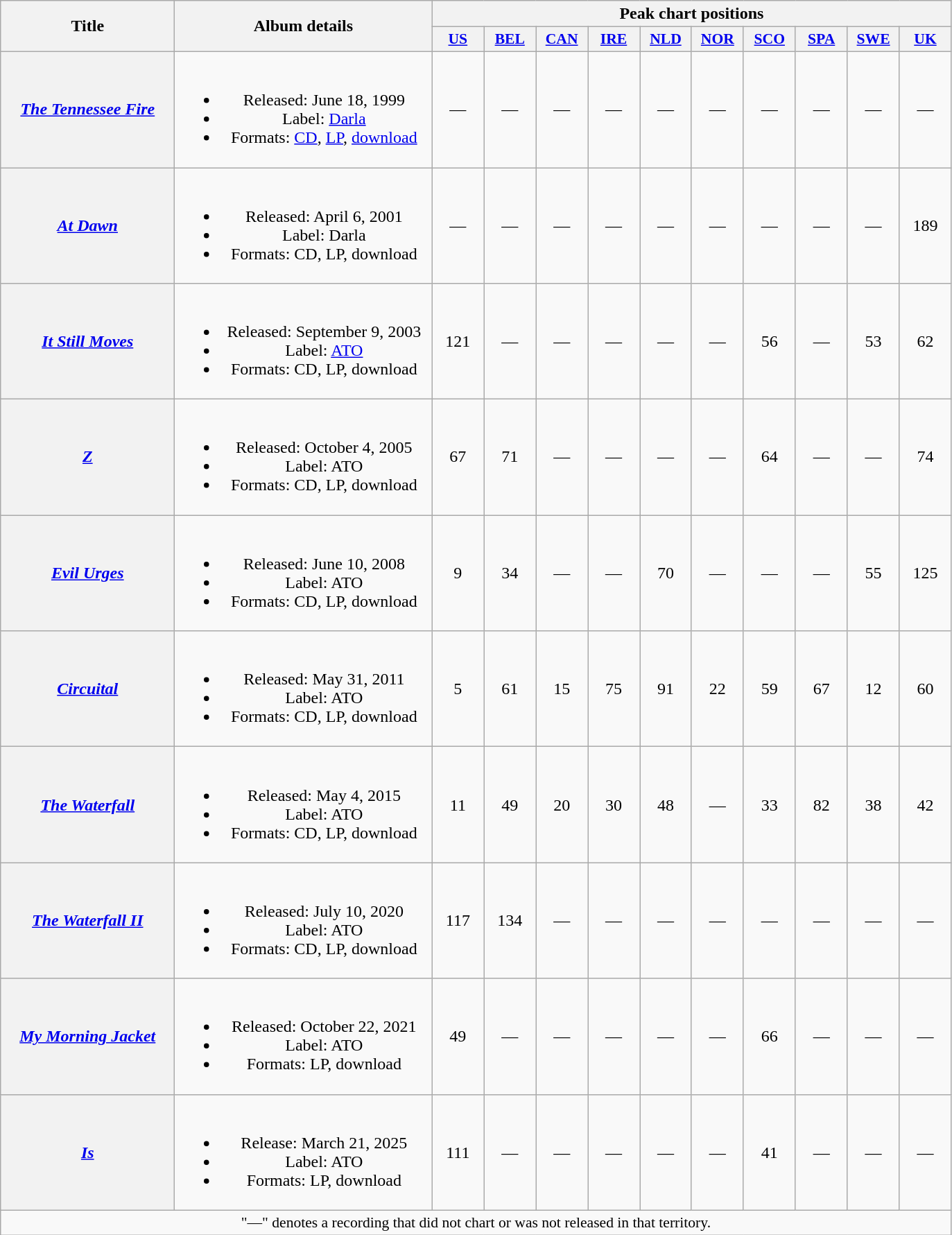<table class="wikitable plainrowheaders" style="text-align:center;">
<tr>
<th scope="col" rowspan="2" style="width:10em;">Title</th>
<th scope="col" rowspan="2" style="width:15em;">Album details</th>
<th scope="col" colspan="10">Peak chart positions</th>
</tr>
<tr>
<th scope="col" style="width:3em;font-size:90%;"><a href='#'>US</a><br></th>
<th scope="col" style="width:3em;font-size:90%;"><a href='#'>BEL</a><br></th>
<th scope="col" style="width:3em;font-size:90%;"><a href='#'>CAN</a><br></th>
<th scope="col" style="width:3em;font-size:90%;"><a href='#'>IRE</a><br></th>
<th scope="col" style="width:3em;font-size:90%;"><a href='#'>NLD</a><br></th>
<th scope="col" style="width:3em;font-size:90%;"><a href='#'>NOR</a><br></th>
<th scope="col" style="width:3em;font-size:90%;"><a href='#'>SCO</a><br></th>
<th scope="col" style="width:3em;font-size:90%;"><a href='#'>SPA</a><br></th>
<th scope="col" style="width:3em;font-size:90%;"><a href='#'>SWE</a><br></th>
<th scope="col" style="width:3em;font-size:90%;"><a href='#'>UK</a><br></th>
</tr>
<tr>
<th scope="row"><em><a href='#'>The Tennessee Fire</a></em></th>
<td><br><ul><li>Released: June 18, 1999</li><li>Label: <a href='#'>Darla</a></li><li>Formats: <a href='#'>CD</a>, <a href='#'>LP</a>, <a href='#'>download</a></li></ul></td>
<td>—</td>
<td>—</td>
<td>—</td>
<td>—</td>
<td>—</td>
<td>—</td>
<td>—</td>
<td>—</td>
<td>—</td>
<td>—</td>
</tr>
<tr>
<th scope="row"><em><a href='#'>At Dawn</a></em></th>
<td><br><ul><li>Released: April 6, 2001</li><li>Label: Darla</li><li>Formats: CD, LP, download</li></ul></td>
<td>—</td>
<td>—</td>
<td>—</td>
<td>—</td>
<td>—</td>
<td>—</td>
<td>—</td>
<td>—</td>
<td>—</td>
<td>189</td>
</tr>
<tr>
<th scope="row"><em><a href='#'>It Still Moves</a></em></th>
<td><br><ul><li>Released: September 9, 2003</li><li>Label: <a href='#'>ATO</a></li><li>Formats: CD, LP, download</li></ul></td>
<td>121</td>
<td>—</td>
<td>—</td>
<td>—</td>
<td>—</td>
<td>—</td>
<td>56</td>
<td>—</td>
<td>53</td>
<td>62</td>
</tr>
<tr>
<th scope="row"><em><a href='#'>Z</a></em></th>
<td><br><ul><li>Released: October 4, 2005</li><li>Label: ATO</li><li>Formats: CD, LP, download</li></ul></td>
<td>67</td>
<td>71</td>
<td>—</td>
<td>—</td>
<td>—</td>
<td>—</td>
<td>64</td>
<td>—</td>
<td>—</td>
<td>74</td>
</tr>
<tr>
<th scope="row"><em><a href='#'>Evil Urges</a></em></th>
<td><br><ul><li>Released: June 10, 2008</li><li>Label: ATO</li><li>Formats: CD, LP, download</li></ul></td>
<td>9</td>
<td>34</td>
<td>—</td>
<td>—</td>
<td>70</td>
<td>—</td>
<td>—</td>
<td>—</td>
<td>55</td>
<td>125</td>
</tr>
<tr>
<th scope="row"><em><a href='#'>Circuital</a></em></th>
<td><br><ul><li>Released: May 31, 2011</li><li>Label: ATO</li><li>Formats: CD, LP, download</li></ul></td>
<td>5</td>
<td>61</td>
<td>15</td>
<td>75</td>
<td>91</td>
<td>22</td>
<td>59</td>
<td>67</td>
<td>12</td>
<td>60</td>
</tr>
<tr>
<th scope="row"><em><a href='#'>The Waterfall</a></em></th>
<td><br><ul><li>Released: May 4, 2015</li><li>Label: ATO</li><li>Formats: CD, LP, download</li></ul></td>
<td>11</td>
<td>49</td>
<td>20</td>
<td>30</td>
<td>48</td>
<td>—</td>
<td>33</td>
<td>82</td>
<td>38</td>
<td>42</td>
</tr>
<tr>
<th scope="row"><em><a href='#'>The Waterfall II</a></em></th>
<td><br><ul><li>Released: July 10, 2020</li><li>Label: ATO</li><li>Formats: CD, LP, download</li></ul></td>
<td>117</td>
<td>134</td>
<td>—</td>
<td>—</td>
<td>—</td>
<td>—</td>
<td>—</td>
<td>—</td>
<td>—</td>
<td>—</td>
</tr>
<tr>
<th scope="row"><em><a href='#'>My Morning Jacket</a></em></th>
<td><br><ul><li>Released: October 22, 2021</li><li>Label: ATO</li><li>Formats: LP, download</li></ul></td>
<td>49</td>
<td>—</td>
<td>—</td>
<td>—</td>
<td>—</td>
<td>—</td>
<td>66</td>
<td>—</td>
<td>—</td>
<td>—</td>
</tr>
<tr>
<th scope="row"><em><a href='#'>Is</a></em></th>
<td><br><ul><li>Release: March 21, 2025</li><li>Label: ATO</li><li>Formats: LP, download</li></ul></td>
<td>111</td>
<td>—</td>
<td>—</td>
<td>—</td>
<td>—</td>
<td>—</td>
<td>41</td>
<td>—</td>
<td>—</td>
<td>—</td>
</tr>
<tr>
<td colspan="13" style="font-size:90%">"—" denotes a recording that did not chart or was not released in that territory.</td>
</tr>
</table>
